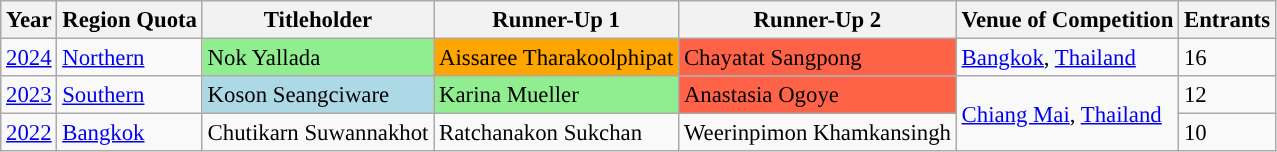<table class="wikitable" style="font-size: 95%;">
<tr>
<th>Year</th>
<th>Region Quota</th>
<th><strong>Titleholder</strong></th>
<th>Runner-Up 1</th>
<th>Runner-Up 2</th>
<th><strong>Venue of Competition</strong></th>
<th><strong>Entrants</strong></th>
</tr>
<tr>
<td><a href='#'>2024</a></td>
<td><a href='#'>Northern</a></td>
<td style="background-color:lightgreen">Nok Yallada</td>
<td style="background-color:orange">Aissaree Tharakoolphipat</td>
<td style="background-color:tomato">Chayatat Sangpong</td>
<td><a href='#'>Bangkok</a>, <a href='#'>Thailand</a></td>
<td>16</td>
</tr>
<tr>
<td><a href='#'>2023</a></td>
<td><a href='#'>Southern</a></td>
<td style="background-color:lightblue">Koson Seangciware</td>
<td style="background-color:lightgreen">Karina Mueller</td>
<td style="background-color:tomato">Anastasia Ogoye</td>
<td rowspan="2"><a href='#'>Chiang Mai</a>, <a href='#'>Thailand</a></td>
<td>12</td>
</tr>
<tr>
<td><a href='#'>2022</a></td>
<td><a href='#'>Bangkok</a></td>
<td>Chutikarn Suwannakhot</td>
<td>Ratchanakon Sukchan</td>
<td>Weerinpimon Khamkansingh</td>
<td>10</td>
</tr>
</table>
